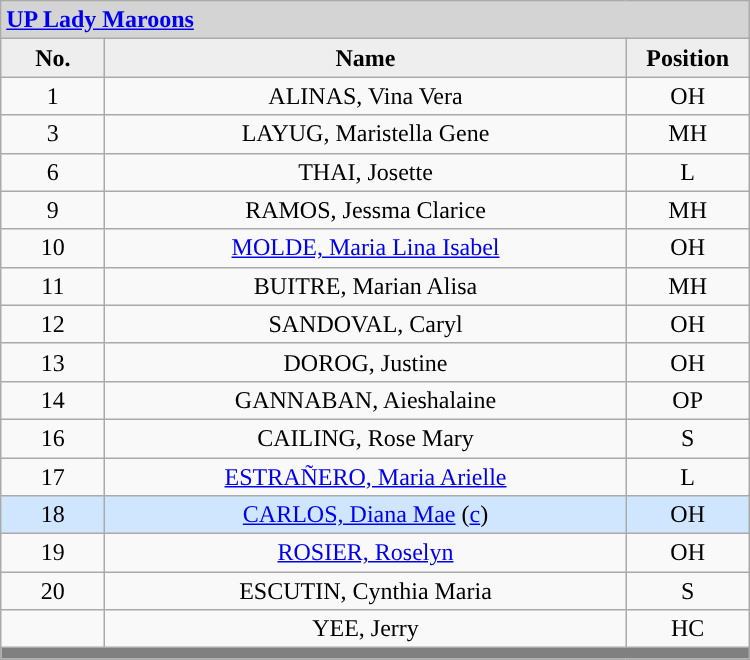<table class='wikitable mw-collapsible mw-collapsed' style="text-align: center; width: 500px; border: none">
<tr>
<th style="background:#D4D4D4; text-align:left;" colspan=3><a href='#'>UP Lady Maroons</a></th>
</tr>
<tr style="background:#EEEEEE; font-weight:bold;">
<td width=10%>No.</td>
<td width=50%>Name</td>
<td width=10%>Position</td>
</tr>
<tr>
<td align=center>1</td>
<td>ALINAS, Vina Vera</td>
<td align=center>OH</td>
</tr>
<tr>
<td align=center>3</td>
<td>LAYUG, Maristella Gene</td>
<td align=center>MH</td>
</tr>
<tr>
<td align=center>6</td>
<td>THAI, Josette</td>
<td align=center>L</td>
</tr>
<tr>
<td align=center>9</td>
<td>RAMOS, Jessma Clarice</td>
<td align=center>MH</td>
</tr>
<tr>
<td align=center>10</td>
<td><a href='#'>MOLDE, Maria Lina Isabel</a></td>
<td align=center>OH</td>
</tr>
<tr>
<td align=center>11</td>
<td>BUITRE, Marian Alisa</td>
<td align=center>MH</td>
</tr>
<tr>
<td align=center>12</td>
<td>SANDOVAL, Caryl</td>
<td align=center>OH</td>
</tr>
<tr>
<td align=center>13</td>
<td>DOROG, Justine</td>
<td align=center>OH</td>
</tr>
<tr>
<td align=center>14</td>
<td>GANNABAN, Aieshalaine</td>
<td align=center>OP</td>
</tr>
<tr>
<td align=center>16</td>
<td>CAILING, Rose Mary</td>
<td align=center>S</td>
</tr>
<tr>
<td align=center>17</td>
<td><a href='#'>ESTRAÑERO, Maria Arielle</a></td>
<td align=center>L</td>
</tr>
<tr style="background: #D0E6FF">
<td align=center>18</td>
<td><a href='#'>CARLOS, Diana Mae</a> (<a href='#'>c</a>)</td>
<td align=center>OH</td>
</tr>
<tr>
<td align=center>19</td>
<td><a href='#'>ROSIER, Roselyn</a></td>
<td align=center>OH</td>
</tr>
<tr>
<td align=center>20</td>
<td>ESCUTIN, Cynthia Maria</td>
<td align=center>S</td>
</tr>
<tr>
<td align=center></td>
<td>YEE, Jerry</td>
<td align=center>HC</td>
</tr>
<tr>
<th style='background: grey;' colspan=3></th>
</tr>
</table>
